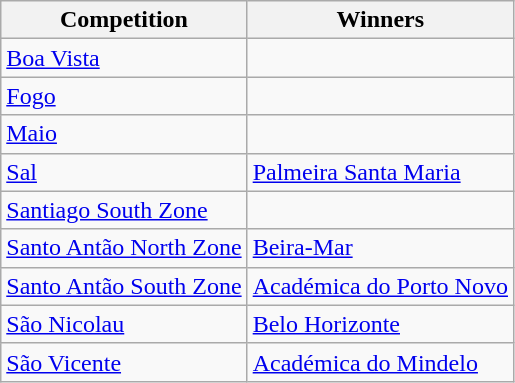<table class="wikitable">
<tr>
<th>Competition</th>
<th>Winners</th>
</tr>
<tr>
<td><a href='#'>Boa Vista</a></td>
<td></td>
</tr>
<tr>
<td><a href='#'>Fogo</a></td>
<td></td>
</tr>
<tr>
<td><a href='#'>Maio</a></td>
<td></td>
</tr>
<tr>
<td><a href='#'>Sal</a></td>
<td><a href='#'>Palmeira Santa Maria</a></td>
</tr>
<tr>
<td><a href='#'>Santiago South Zone</a></td>
<td></td>
</tr>
<tr>
<td><a href='#'>Santo Antão North Zone</a></td>
<td><a href='#'>Beira-Mar</a></td>
</tr>
<tr>
<td><a href='#'>Santo Antão South Zone</a></td>
<td><a href='#'>Académica do Porto Novo</a></td>
</tr>
<tr>
<td><a href='#'>São Nicolau</a></td>
<td><a href='#'>Belo Horizonte</a></td>
</tr>
<tr>
<td><a href='#'>São Vicente</a></td>
<td><a href='#'>Académica do Mindelo</a></td>
</tr>
</table>
